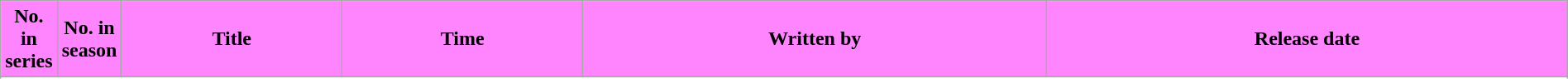<table class="wikitable plainrowheaders" style="width:100%; margin-right:0;">
<tr>
<th style="background:#FF85FF; width:3%;">No. in<br>series</th>
<th style="background:#FF85FF; width:3%;">No. in<br>season</th>
<th style="background:#FF85FF;">Title</th>
<th style="background:#FF85FF;">Time</th>
<th style="background:#FF85FF;">Written by</th>
<th style="background:#FF85FF;">Release date</th>
</tr>
<tr>
</tr>
<tr>
</tr>
<tr>
</tr>
<tr>
</tr>
<tr>
</tr>
<tr>
</tr>
<tr>
</tr>
<tr>
</tr>
<tr>
</tr>
<tr>
</tr>
</table>
